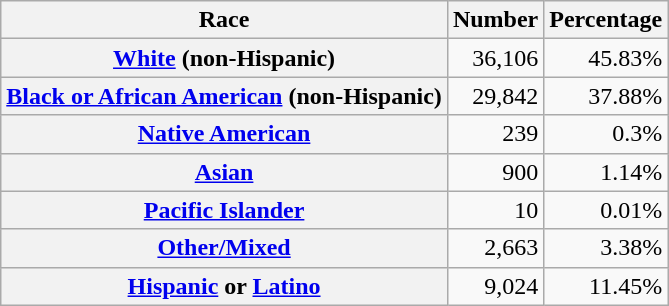<table class="wikitable" style="text-align:right">
<tr>
<th scope="col">Race</th>
<th scope="col">Number</th>
<th scope="col">Percentage</th>
</tr>
<tr>
<th scope="row"><a href='#'>White</a> (non-Hispanic)</th>
<td>36,106</td>
<td>45.83%</td>
</tr>
<tr>
<th scope="row"><a href='#'>Black or African American</a> (non-Hispanic)</th>
<td>29,842</td>
<td>37.88%</td>
</tr>
<tr>
<th scope="row"><a href='#'>Native American</a></th>
<td>239</td>
<td>0.3%</td>
</tr>
<tr>
<th scope="row"><a href='#'>Asian</a></th>
<td>900</td>
<td>1.14%</td>
</tr>
<tr>
<th scope="row"><a href='#'>Pacific Islander</a></th>
<td>10</td>
<td>0.01%</td>
</tr>
<tr>
<th scope="row"><a href='#'>Other/Mixed</a></th>
<td>2,663</td>
<td>3.38%</td>
</tr>
<tr>
<th scope="row"><a href='#'>Hispanic</a> or <a href='#'>Latino</a></th>
<td>9,024</td>
<td>11.45%</td>
</tr>
</table>
